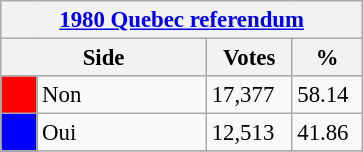<table class="wikitable" style="font-size: 95%; clear:both">
<tr style="background-color:#E9E9E9">
<th colspan=4><a href='#'>1980 Quebec referendum</a></th>
</tr>
<tr style="background-color:#E9E9E9">
<th colspan=2 style="width: 130px">Side</th>
<th style="width: 50px">Votes</th>
<th style="width: 40px">%</th>
</tr>
<tr>
<td bgcolor="red"></td>
<td>Non</td>
<td>17,377</td>
<td>58.14</td>
</tr>
<tr>
<td bgcolor="blue"></td>
<td>Oui</td>
<td>12,513</td>
<td>41.86</td>
</tr>
<tr>
</tr>
</table>
